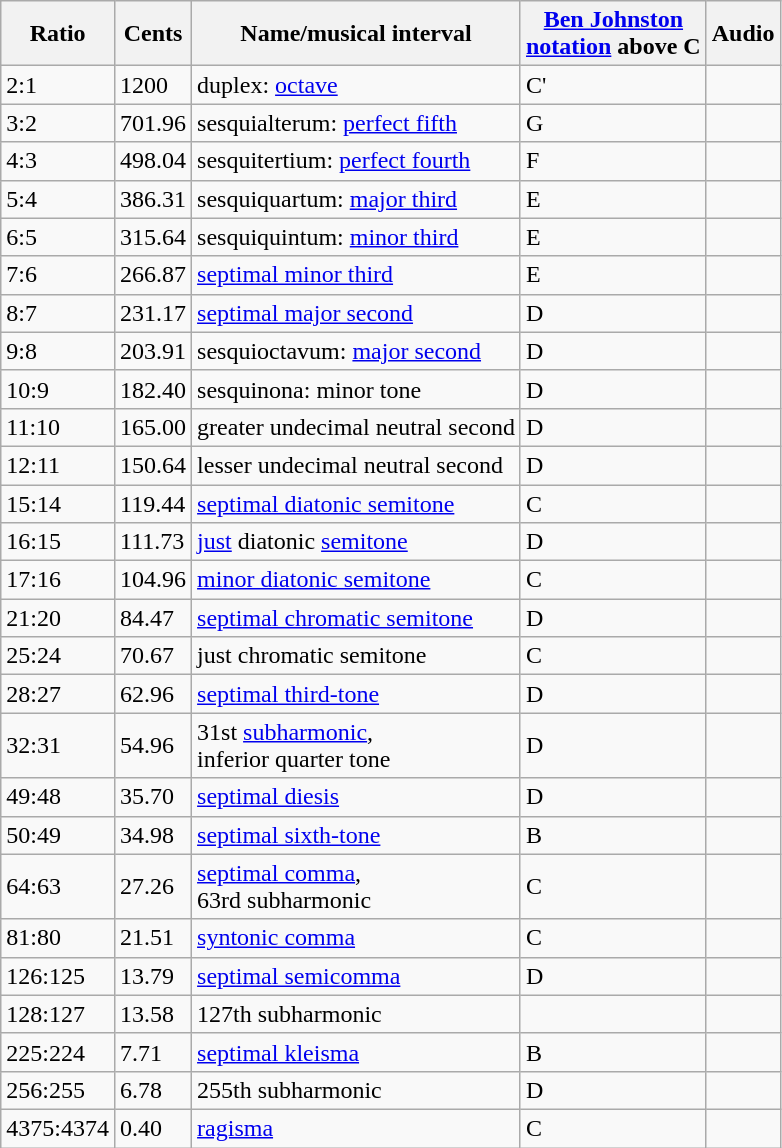<table class="wikitable">
<tr>
<th>Ratio</th>
<th>Cents</th>
<th>Name/musical interval</th>
<th><a href='#'>Ben Johnston<br>notation</a> above C</th>
<th>Audio</th>
</tr>
<tr>
<td>2:1</td>
<td>1200</td>
<td>duplex: <a href='#'>octave</a></td>
<td>C'</td>
<td></td>
</tr>
<tr>
<td>3:2</td>
<td>701.96</td>
<td>sesquialterum: <a href='#'>perfect fifth</a></td>
<td>G</td>
<td></td>
</tr>
<tr>
<td>4:3</td>
<td>498.04</td>
<td>sesquitertium: <a href='#'>perfect fourth</a></td>
<td>F</td>
<td></td>
</tr>
<tr>
<td>5:4</td>
<td>386.31</td>
<td>sesquiquartum: <a href='#'>major third</a></td>
<td>E</td>
<td></td>
</tr>
<tr>
<td>6:5</td>
<td>315.64</td>
<td>sesquiquintum: <a href='#'>minor third</a></td>
<td>E</td>
<td></td>
</tr>
<tr>
<td>7:6</td>
<td>266.87</td>
<td><a href='#'>septimal minor third</a></td>
<td>E</td>
<td></td>
</tr>
<tr>
<td>8:7</td>
<td>231.17</td>
<td><a href='#'>septimal major second</a></td>
<td>D</td>
<td></td>
</tr>
<tr>
<td>9:8</td>
<td>203.91</td>
<td>sesquioctavum: <a href='#'>major second</a></td>
<td>D</td>
<td></td>
</tr>
<tr>
<td>10:9</td>
<td>182.40</td>
<td>sesquinona: minor tone</td>
<td>D</td>
<td></td>
</tr>
<tr>
<td>11:10</td>
<td>165.00</td>
<td>greater undecimal neutral second</td>
<td>D</td>
<td></td>
</tr>
<tr>
<td>12:11</td>
<td>150.64</td>
<td>lesser undecimal neutral second</td>
<td>D</td>
<td></td>
</tr>
<tr>
<td>15:14</td>
<td>119.44</td>
<td><a href='#'>septimal diatonic semitone</a></td>
<td>C</td>
<td></td>
</tr>
<tr>
<td>16:15</td>
<td>111.73</td>
<td><a href='#'>just</a> diatonic <a href='#'>semitone</a></td>
<td>D</td>
<td></td>
</tr>
<tr>
<td>17:16</td>
<td>104.96</td>
<td><a href='#'>minor diatonic semitone</a></td>
<td>C</td>
<td></td>
</tr>
<tr>
<td>21:20</td>
<td>84.47</td>
<td><a href='#'>septimal chromatic semitone</a></td>
<td>D</td>
<td></td>
</tr>
<tr>
<td>25:24</td>
<td>70.67</td>
<td>just chromatic semitone</td>
<td>C</td>
<td></td>
</tr>
<tr>
<td>28:27</td>
<td>62.96</td>
<td><a href='#'>septimal third-tone</a></td>
<td>D</td>
<td></td>
</tr>
<tr>
<td>32:31</td>
<td>54.96</td>
<td>31st <a href='#'>subharmonic</a>,<br> inferior quarter tone</td>
<td>D</td>
<td></td>
</tr>
<tr>
<td>49:48</td>
<td>35.70</td>
<td><a href='#'>septimal diesis</a></td>
<td>D</td>
<td></td>
</tr>
<tr>
<td>50:49</td>
<td>34.98</td>
<td><a href='#'>septimal sixth-tone</a></td>
<td>B</td>
<td></td>
</tr>
<tr>
<td>64:63</td>
<td>27.26</td>
<td><a href='#'>septimal comma</a>,<br> 63rd subharmonic</td>
<td>C</td>
<td></td>
</tr>
<tr>
<td>81:80</td>
<td>21.51</td>
<td><a href='#'>syntonic comma</a></td>
<td>C</td>
<td></td>
</tr>
<tr>
<td>126:125</td>
<td>13.79</td>
<td><a href='#'>septimal semicomma</a></td>
<td>D</td>
<td></td>
</tr>
<tr>
<td>128:127</td>
<td>13.58</td>
<td>127th subharmonic</td>
<td></td>
<td></td>
</tr>
<tr>
<td>225:224</td>
<td>7.71</td>
<td><a href='#'>septimal kleisma</a></td>
<td>B</td>
<td></td>
</tr>
<tr>
<td>256:255</td>
<td>6.78</td>
<td>255th subharmonic</td>
<td>D</td>
<td></td>
</tr>
<tr>
<td>4375:4374</td>
<td>0.40</td>
<td><a href='#'>ragisma</a></td>
<td>C</td>
<td></td>
</tr>
</table>
